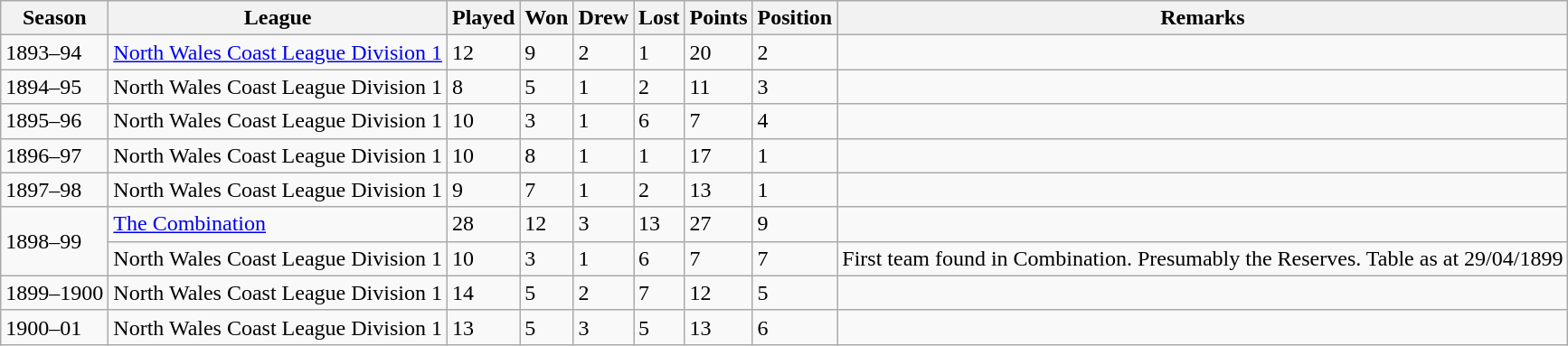<table class="wikitable">
<tr>
<th>Season</th>
<th>League</th>
<th>Played</th>
<th>Won</th>
<th>Drew</th>
<th>Lost</th>
<th>Points</th>
<th>Position</th>
<th>Remarks</th>
</tr>
<tr>
<td>1893–94</td>
<td><a href='#'>North Wales Coast League Division 1</a></td>
<td>12</td>
<td>9</td>
<td>2</td>
<td>1</td>
<td>20</td>
<td>2</td>
<td></td>
</tr>
<tr>
<td>1894–95</td>
<td>North Wales Coast League Division 1</td>
<td>8</td>
<td>5</td>
<td>1</td>
<td>2</td>
<td>11</td>
<td>3</td>
<td></td>
</tr>
<tr>
<td>1895–96</td>
<td>North Wales Coast League Division 1</td>
<td>10</td>
<td>3</td>
<td>1</td>
<td>6</td>
<td>7</td>
<td>4</td>
<td></td>
</tr>
<tr>
<td>1896–97</td>
<td>North Wales Coast League Division 1</td>
<td>10</td>
<td>8</td>
<td>1</td>
<td>1</td>
<td>17</td>
<td>1</td>
<td></td>
</tr>
<tr>
<td>1897–98</td>
<td>North Wales Coast League Division 1</td>
<td>9</td>
<td>7</td>
<td>1</td>
<td>2</td>
<td>13</td>
<td>1</td>
<td></td>
</tr>
<tr>
<td rowspan="2">1898–99</td>
<td><a href='#'>The Combination</a></td>
<td>28</td>
<td>12</td>
<td>3</td>
<td>13</td>
<td>27</td>
<td>9</td>
<td></td>
</tr>
<tr>
<td>North Wales Coast League Division 1</td>
<td>10</td>
<td>3</td>
<td>1</td>
<td>6</td>
<td>7</td>
<td>7</td>
<td>First team found in Combination. Presumably the Reserves. Table as at 29/04/1899</td>
</tr>
<tr>
<td>1899–1900</td>
<td>North Wales Coast League Division 1</td>
<td>14</td>
<td>5</td>
<td>2</td>
<td>7</td>
<td>12</td>
<td>5</td>
<td></td>
</tr>
<tr>
<td>1900–01</td>
<td>North Wales Coast League Division 1</td>
<td>13</td>
<td>5</td>
<td>3</td>
<td>5</td>
<td>13</td>
<td>6</td>
<td></td>
</tr>
</table>
